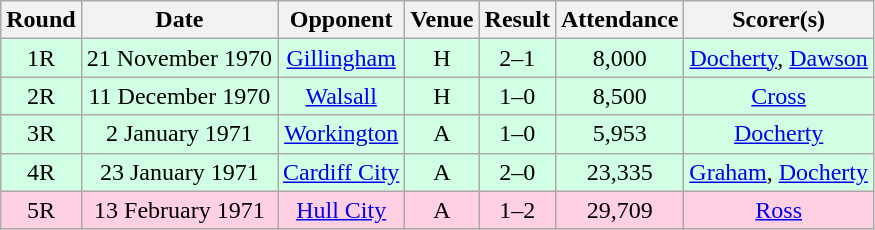<table style="text-align:center;" class="wikitable sortable">
<tr>
<th>Round</th>
<th>Date</th>
<th>Opponent</th>
<th>Venue</th>
<th>Result</th>
<th>Attendance</th>
<th>Scorer(s)</th>
</tr>
<tr style="background:#d0ffe3;">
<td>1R</td>
<td>21 November 1970</td>
<td><a href='#'>Gillingham</a></td>
<td>H</td>
<td>2–1</td>
<td>8,000</td>
<td><a href='#'>Docherty</a>, <a href='#'>Dawson</a></td>
</tr>
<tr style="background:#d0ffe3;">
<td>2R</td>
<td>11 December 1970</td>
<td><a href='#'>Walsall</a></td>
<td>H</td>
<td>1–0</td>
<td>8,500</td>
<td><a href='#'>Cross</a></td>
</tr>
<tr style="background:#d0ffe3;">
<td>3R</td>
<td>2 January 1971</td>
<td><a href='#'>Workington</a></td>
<td>A</td>
<td>1–0</td>
<td>5,953</td>
<td><a href='#'>Docherty</a></td>
</tr>
<tr style="background:#d0ffe3;">
<td>4R</td>
<td>23 January 1971</td>
<td><a href='#'>Cardiff City</a></td>
<td>A</td>
<td>2–0</td>
<td>23,335</td>
<td><a href='#'>Graham</a>, <a href='#'>Docherty</a></td>
</tr>
<tr style="background:#ffd0e3;">
<td>5R</td>
<td>13 February 1971</td>
<td><a href='#'>Hull City</a></td>
<td>A</td>
<td>1–2</td>
<td>29,709</td>
<td><a href='#'>Ross</a></td>
</tr>
</table>
